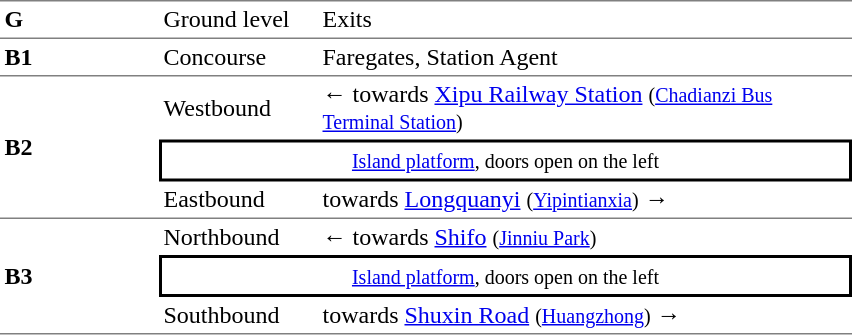<table cellspacing=0 cellpadding=3>
<tr>
<td style="border-top:solid 1px gray;border-bottom:solid 1px gray;" width=100><strong>G</strong></td>
<td style="border-top:solid 1px gray;border-bottom:solid 1px gray;" width=100>Ground level</td>
<td style="border-top:solid 1px gray;border-bottom:solid 1px gray;" width=350>Exits</td>
</tr>
<tr>
<td style="border-top:solid 0px gray;border-bottom:solid 1px gray;" width=100><strong>B1</strong></td>
<td style="border-top:solid 0px gray;border-bottom:solid 1px gray;" width=100>Concourse</td>
<td style="border-top:solid 0px gray;border-bottom:solid 1px gray;" width=350>Faregates, Station Agent</td>
</tr>
<tr>
<td style="border-bottom:solid 1px gray;" rowspan=3><strong>B2</strong></td>
<td>Westbound</td>
<td>←  towards <a href='#'>Xipu Railway Station</a> <small>(<a href='#'>Chadianzi Bus Terminal Station</a>)</small></td>
</tr>
<tr>
<td style="border-right:solid 2px black;border-left:solid 2px black;border-top:solid 2px black;border-bottom:solid 2px black;text-align:center;" colspan=2><small><a href='#'>Island platform</a>, doors open on the left</small></td>
</tr>
<tr>
<td style="border-bottom:solid 1px gray;">Eastbound</td>
<td style="border-bottom:solid 1px gray;">  towards <a href='#'>Longquanyi</a> <small>(<a href='#'>Yipintianxia</a>)</small> →</td>
</tr>
<tr>
<td style="border-bottom:solid 1px gray;" rowspan=3><strong>B3</strong></td>
<td>Northbound</td>
<td>←  towards <a href='#'>Shifo</a> <small>(<a href='#'>Jinniu Park</a>)</small></td>
</tr>
<tr>
<td style="border-right:solid 2px black;border-left:solid 2px black;border-top:solid 2px black;border-bottom:solid 2px black;text-align:center;" colspan=2><small><a href='#'>Island platform</a>, doors open on the left</small></td>
</tr>
<tr>
<td style="border-bottom:solid 1px gray;">Southbound</td>
<td style="border-bottom:solid 1px gray;">  towards <a href='#'>Shuxin Road</a> <small>(<a href='#'>Huangzhong</a>)</small> →</td>
</tr>
</table>
